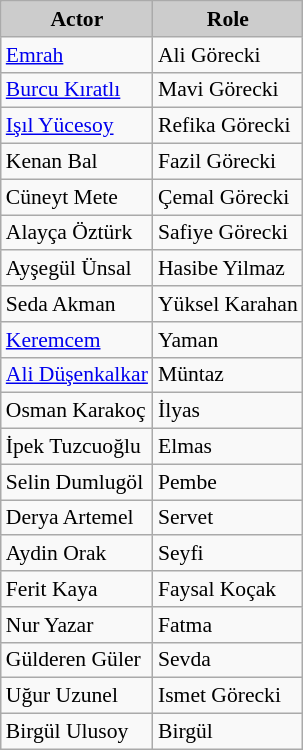<table class="wikitable" style="font-size:90%">
<tr>
<th style="background:#CCCCCC">Actor</th>
<th style="background:#CCCCCC">Role</th>
</tr>
<tr>
<td><a href='#'>Emrah</a></td>
<td>Ali Görecki</td>
</tr>
<tr>
<td><a href='#'>Burcu Kıratlı</a></td>
<td>Mavi Görecki</td>
</tr>
<tr>
<td><a href='#'>Işıl Yücesoy</a></td>
<td>Refika Görecki</td>
</tr>
<tr>
<td>Kenan Bal</td>
<td>Fazil Görecki</td>
</tr>
<tr>
<td>Cüneyt Mete</td>
<td>Çemal Görecki</td>
</tr>
<tr>
<td>Alayça Öztürk</td>
<td>Safiye Görecki</td>
</tr>
<tr>
<td>Ayşegül Ünsal</td>
<td>Hasibe Yilmaz</td>
</tr>
<tr>
<td>Seda Akman</td>
<td>Yüksel Karahan</td>
</tr>
<tr>
<td><a href='#'>Keremcem</a></td>
<td>Yaman</td>
</tr>
<tr>
<td><a href='#'>Ali Düşenkalkar</a></td>
<td>Müntaz</td>
</tr>
<tr>
<td>Osman Karakoç</td>
<td>İlyas</td>
</tr>
<tr>
<td>İpek Tuzcuoğlu</td>
<td>Elmas</td>
</tr>
<tr>
<td>Selin Dumlugöl</td>
<td>Pembe</td>
</tr>
<tr>
<td>Derya Artemel</td>
<td>Servet</td>
</tr>
<tr>
<td>Aydin Orak</td>
<td>Seyfi</td>
</tr>
<tr>
<td>Ferit Kaya</td>
<td>Faysal Koçak</td>
</tr>
<tr>
<td>Nur Yazar</td>
<td>Fatma</td>
</tr>
<tr>
<td>Gülderen Güler</td>
<td>Sevda</td>
</tr>
<tr>
<td>Uğur Uzunel</td>
<td>Ismet Görecki</td>
</tr>
<tr>
<td>Birgül Ulusoy</td>
<td>Birgül</td>
</tr>
</table>
